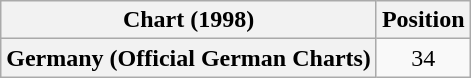<table class="wikitable plainrowheaders" style="text-align:center">
<tr>
<th>Chart (1998)</th>
<th>Position</th>
</tr>
<tr>
<th scope="row">Germany (Official German Charts)</th>
<td>34</td>
</tr>
</table>
